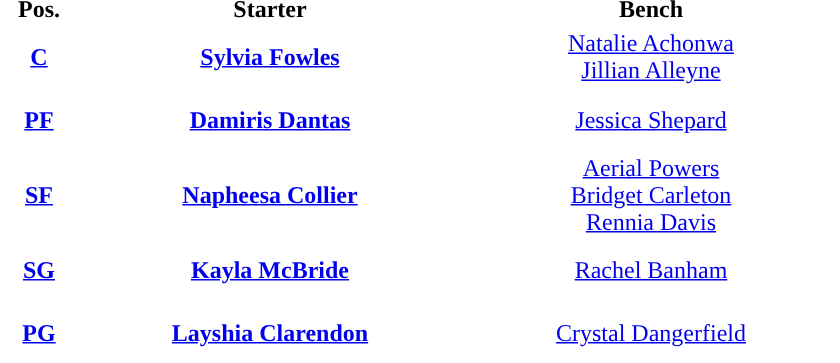<table style="text-align:center; ">
<tr>
<th width="50">Pos.</th>
<th width="250">Starter</th>
<th width="250">Bench</th>
</tr>
<tr style="height:40px; background:white; color:#092C57">
<th><a href='#'><span>C</span></a></th>
<td><strong><a href='#'>Sylvia Fowles</a></strong></td>
<td><a href='#'>Natalie Achonwa</a><br><a href='#'>Jillian Alleyne</a></td>
</tr>
<tr style="height:40px; background:white; color:#092C57">
<th><a href='#'><span>PF</span></a></th>
<td><strong><a href='#'>Damiris Dantas</a></strong></td>
<td><a href='#'>Jessica Shepard</a></td>
</tr>
<tr style="height:40px; background:white; color:#092C57">
<th><a href='#'><span>SF</span></a></th>
<td><strong><a href='#'>Napheesa Collier</a></strong></td>
<td><a href='#'>Aerial Powers</a><br><a href='#'>Bridget Carleton</a><br><a href='#'>Rennia Davis</a></td>
</tr>
<tr style="height:40px; background:white; color:#092C57">
<th><a href='#'><span>SG</span></a></th>
<td><strong><a href='#'>Kayla McBride</a></strong></td>
<td><a href='#'>Rachel Banham</a></td>
</tr>
<tr style="height:40px; background:white; color:#092C57">
<th><a href='#'><span>PG</span></a></th>
<td><strong><a href='#'>Layshia Clarendon</a></strong></td>
<td><a href='#'>Crystal Dangerfield</a></td>
</tr>
</table>
